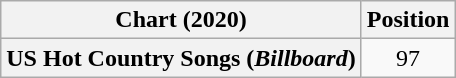<table class="wikitable plainrowheaders" style="text-align:center">
<tr>
<th scope="col">Chart (2020)</th>
<th scope="col">Position</th>
</tr>
<tr>
<th scope="row">US Hot Country Songs (<em>Billboard</em>)</th>
<td>97</td>
</tr>
</table>
